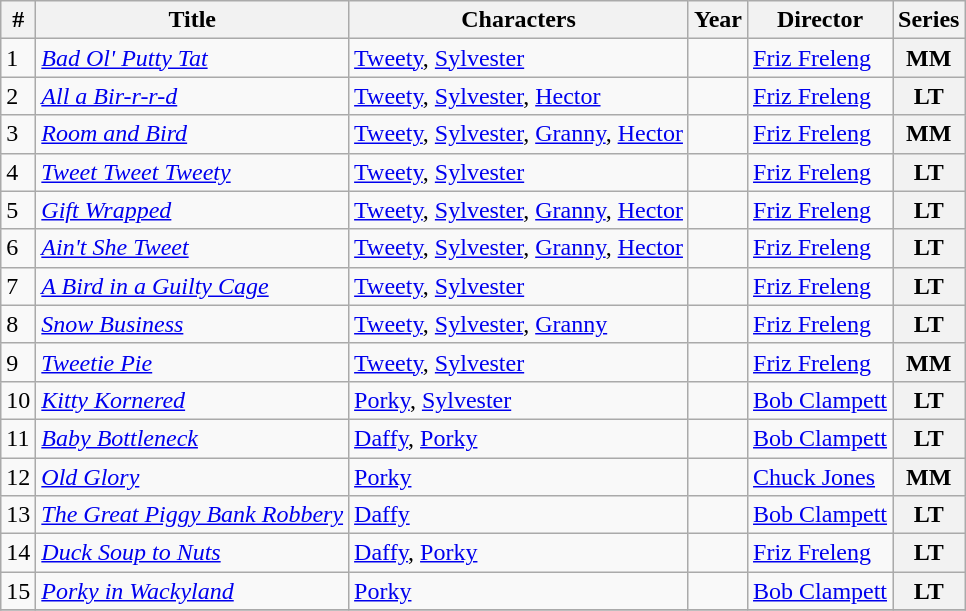<table class="wikitable sortable">
<tr>
<th>#</th>
<th>Title</th>
<th>Characters</th>
<th>Year</th>
<th>Director</th>
<th>Series</th>
</tr>
<tr>
<td>1</td>
<td><em><a href='#'>Bad Ol' Putty Tat</a></em></td>
<td><a href='#'>Tweety</a>, <a href='#'>Sylvester</a></td>
<td></td>
<td><a href='#'>Friz Freleng</a></td>
<th>MM</th>
</tr>
<tr>
<td>2</td>
<td><em><a href='#'>All a Bir-r-r-d</a></em></td>
<td><a href='#'>Tweety</a>, <a href='#'>Sylvester</a>, <a href='#'>Hector</a></td>
<td></td>
<td><a href='#'>Friz Freleng</a></td>
<th>LT</th>
</tr>
<tr>
<td>3</td>
<td><em><a href='#'>Room and Bird</a></em></td>
<td><a href='#'>Tweety</a>, <a href='#'>Sylvester</a>, <a href='#'>Granny</a>, <a href='#'>Hector</a></td>
<td></td>
<td><a href='#'>Friz Freleng</a></td>
<th>MM</th>
</tr>
<tr>
<td>4</td>
<td><em><a href='#'>Tweet Tweet Tweety</a></em></td>
<td><a href='#'>Tweety</a>, <a href='#'>Sylvester</a></td>
<td></td>
<td><a href='#'>Friz Freleng</a></td>
<th>LT</th>
</tr>
<tr>
<td>5</td>
<td><em><a href='#'>Gift Wrapped</a></em></td>
<td><a href='#'>Tweety</a>, <a href='#'>Sylvester</a>, <a href='#'>Granny</a>, <a href='#'>Hector</a></td>
<td></td>
<td><a href='#'>Friz Freleng</a></td>
<th>LT</th>
</tr>
<tr>
<td>6</td>
<td><em><a href='#'>Ain't She Tweet</a></em></td>
<td><a href='#'>Tweety</a>, <a href='#'>Sylvester</a>, <a href='#'>Granny</a>, <a href='#'>Hector</a></td>
<td></td>
<td><a href='#'>Friz Freleng</a></td>
<th>LT</th>
</tr>
<tr>
<td>7</td>
<td><em><a href='#'>A Bird in a Guilty Cage</a></em></td>
<td><a href='#'>Tweety</a>, <a href='#'>Sylvester</a></td>
<td></td>
<td><a href='#'>Friz Freleng</a></td>
<th>LT</th>
</tr>
<tr>
<td>8</td>
<td><em><a href='#'>Snow Business</a></em></td>
<td><a href='#'>Tweety</a>, <a href='#'>Sylvester</a>, <a href='#'>Granny</a></td>
<td></td>
<td><a href='#'>Friz Freleng</a></td>
<th>LT</th>
</tr>
<tr>
<td>9</td>
<td><em><a href='#'>Tweetie Pie</a></em></td>
<td><a href='#'>Tweety</a>, <a href='#'>Sylvester</a></td>
<td></td>
<td><a href='#'>Friz Freleng</a></td>
<th>MM</th>
</tr>
<tr>
<td>10</td>
<td><em><a href='#'>Kitty Kornered</a></em></td>
<td><a href='#'>Porky</a>, <a href='#'>Sylvester</a></td>
<td></td>
<td><a href='#'>Bob Clampett</a></td>
<th>LT</th>
</tr>
<tr>
<td>11</td>
<td><em><a href='#'>Baby Bottleneck</a></em></td>
<td><a href='#'>Daffy</a>, <a href='#'>Porky</a></td>
<td></td>
<td><a href='#'>Bob Clampett</a></td>
<th>LT</th>
</tr>
<tr>
<td>12</td>
<td><em><a href='#'>Old Glory</a></em></td>
<td><a href='#'>Porky</a></td>
<td></td>
<td><a href='#'>Chuck Jones</a></td>
<th>MM</th>
</tr>
<tr>
<td>13</td>
<td><em><a href='#'>The Great Piggy Bank Robbery</a></em></td>
<td><a href='#'>Daffy</a></td>
<td></td>
<td><a href='#'>Bob Clampett</a></td>
<th>LT</th>
</tr>
<tr>
<td>14</td>
<td><em><a href='#'>Duck Soup to Nuts</a></em></td>
<td><a href='#'>Daffy</a>, <a href='#'>Porky</a></td>
<td></td>
<td><a href='#'>Friz Freleng</a></td>
<th>LT</th>
</tr>
<tr>
<td>15</td>
<td><em><a href='#'>Porky in Wackyland</a></em></td>
<td><a href='#'>Porky</a></td>
<td></td>
<td><a href='#'>Bob Clampett</a></td>
<th>LT</th>
</tr>
<tr>
</tr>
</table>
